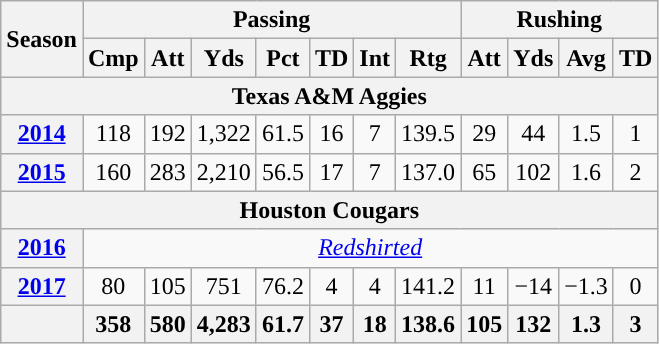<table class=wikitable style="text-align:center;">
<tr>
<th rowspan="2">Season</th>
<th colspan="7">Passing</th>
<th colspan="4">Rushing</th>
</tr>
<tr>
<th>Cmp</th>
<th>Att</th>
<th>Yds</th>
<th>Pct</th>
<th>TD</th>
<th>Int</th>
<th>Rtg</th>
<th>Att</th>
<th>Yds</th>
<th>Avg</th>
<th>TD</th>
</tr>
<tr>
<th colspan="12">Texas A&M Aggies</th>
</tr>
<tr>
<th><a href='#'>2014</a></th>
<td>118</td>
<td>192</td>
<td>1,322</td>
<td>61.5</td>
<td>16</td>
<td>7</td>
<td>139.5</td>
<td>29</td>
<td>44</td>
<td>1.5</td>
<td>1</td>
</tr>
<tr>
<th><a href='#'>2015</a></th>
<td>160</td>
<td>283</td>
<td>2,210</td>
<td>56.5</td>
<td>17</td>
<td>7</td>
<td>137.0</td>
<td>65</td>
<td>102</td>
<td>1.6</td>
<td>2</td>
</tr>
<tr>
<th colspan="12">Houston Cougars</th>
</tr>
<tr>
<th><a href='#'>2016</a></th>
<td colspan="11"> <em><a href='#'>Redshirted</a></em></td>
</tr>
<tr>
<th><a href='#'>2017</a></th>
<td>80</td>
<td>105</td>
<td>751</td>
<td>76.2</td>
<td>4</td>
<td>4</td>
<td>141.2</td>
<td>11</td>
<td>−14</td>
<td>−1.3</td>
<td>0</td>
</tr>
<tr>
<th></th>
<th>358</th>
<th>580</th>
<th>4,283</th>
<th>61.7</th>
<th>37</th>
<th>18</th>
<th>138.6</th>
<th>105</th>
<th>132</th>
<th>1.3</th>
<th>3</th>
</tr>
</table>
